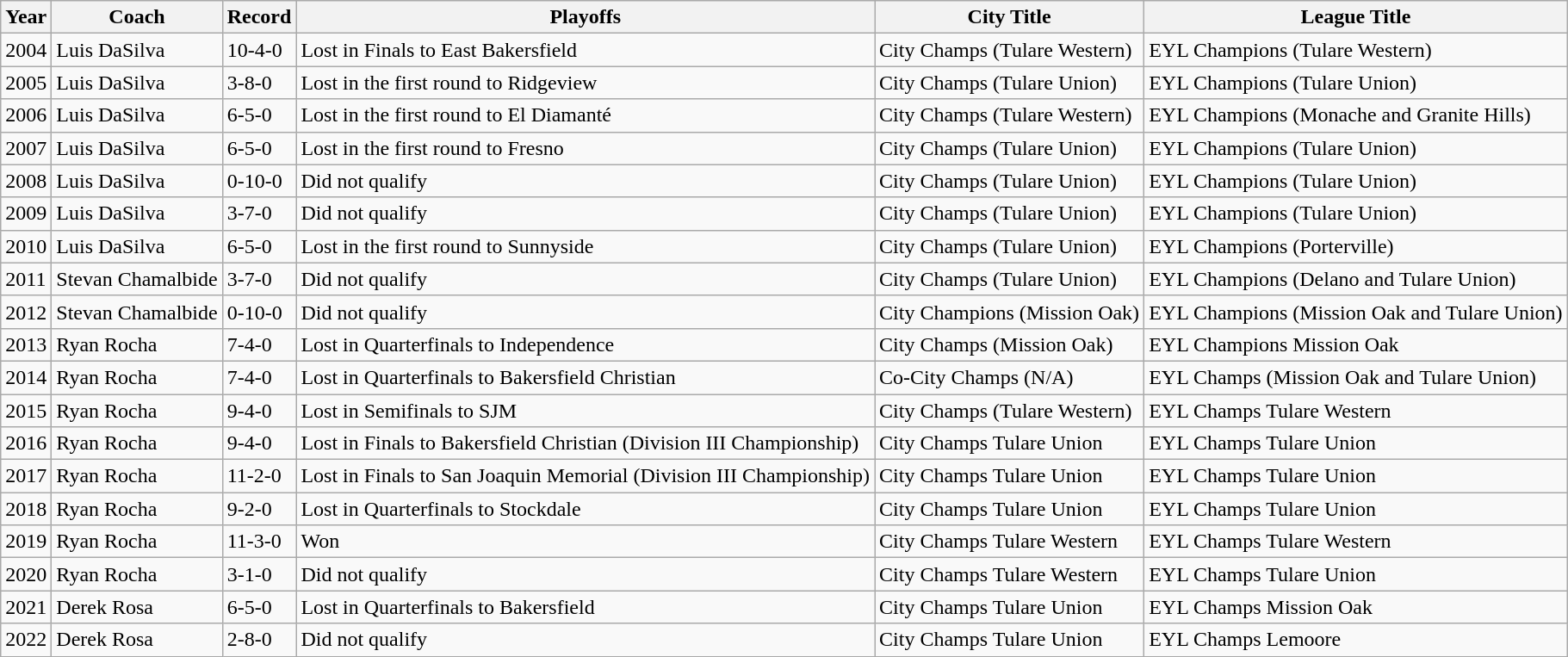<table class="wikitable">
<tr>
<th>Year</th>
<th>Coach</th>
<th>Record</th>
<th>Playoffs</th>
<th>City Title</th>
<th>League Title</th>
</tr>
<tr>
<td>2004</td>
<td>Luis DaSilva</td>
<td>10-4-0</td>
<td>Lost in Finals to East Bakersfield</td>
<td>City Champs (Tulare Western)</td>
<td>EYL Champions (Tulare Western)</td>
</tr>
<tr>
<td>2005</td>
<td>Luis DaSilva</td>
<td>3-8-0</td>
<td>Lost in the first round to Ridgeview</td>
<td>City Champs (Tulare Union)</td>
<td>EYL Champions (Tulare Union)</td>
</tr>
<tr>
<td>2006</td>
<td>Luis DaSilva</td>
<td>6-5-0</td>
<td>Lost in the first round to El Diamanté</td>
<td>City Champs (Tulare Western)</td>
<td>EYL Champions (Monache and Granite Hills)</td>
</tr>
<tr>
<td>2007</td>
<td>Luis DaSilva</td>
<td>6-5-0</td>
<td>Lost in the first round to Fresno</td>
<td>City Champs (Tulare Union)</td>
<td>EYL Champions (Tulare Union)</td>
</tr>
<tr>
<td>2008</td>
<td>Luis DaSilva</td>
<td>0-10-0</td>
<td>Did not qualify</td>
<td>City Champs (Tulare Union)</td>
<td>EYL Champions (Tulare Union)</td>
</tr>
<tr>
<td>2009</td>
<td>Luis DaSilva</td>
<td>3-7-0</td>
<td>Did not qualify</td>
<td>City Champs (Tulare Union)</td>
<td>EYL Champions (Tulare Union)</td>
</tr>
<tr>
<td>2010</td>
<td>Luis DaSilva</td>
<td>6-5-0</td>
<td>Lost in the first round to Sunnyside</td>
<td>City Champs (Tulare Union)</td>
<td>EYL Champions (Porterville)</td>
</tr>
<tr>
<td>2011</td>
<td>Stevan Chamalbide</td>
<td>3-7-0</td>
<td>Did not qualify</td>
<td>City Champs (Tulare Union)</td>
<td>EYL Champions (Delano and Tulare Union)</td>
</tr>
<tr>
<td>2012</td>
<td>Stevan Chamalbide</td>
<td>0-10-0</td>
<td>Did not qualify</td>
<td>City Champions (Mission Oak)</td>
<td>EYL Champions (Mission Oak and Tulare Union)</td>
</tr>
<tr>
<td>2013</td>
<td>Ryan Rocha</td>
<td>7-4-0</td>
<td>Lost in Quarterfinals to Independence</td>
<td>City Champs (Mission Oak)</td>
<td>EYL Champions Mission Oak</td>
</tr>
<tr>
<td>2014</td>
<td>Ryan Rocha</td>
<td>7-4-0</td>
<td>Lost in Quarterfinals to Bakersfield Christian</td>
<td>Co-City Champs (N/A)</td>
<td>EYL Champs (Mission Oak and Tulare Union)</td>
</tr>
<tr>
<td>2015</td>
<td>Ryan Rocha</td>
<td>9-4-0</td>
<td>Lost in Semifinals to SJM</td>
<td>City Champs (Tulare Western)</td>
<td>EYL Champs Tulare Western</td>
</tr>
<tr>
<td>2016</td>
<td>Ryan Rocha</td>
<td>9-4-0</td>
<td>Lost in Finals to Bakersfield Christian (Division III Championship)</td>
<td>City Champs Tulare Union</td>
<td>EYL Champs Tulare Union</td>
</tr>
<tr>
<td>2017</td>
<td>Ryan Rocha</td>
<td>11-2-0</td>
<td>Lost in Finals to San Joaquin Memorial (Division III Championship)</td>
<td>City Champs Tulare Union</td>
<td>EYL Champs Tulare Union</td>
</tr>
<tr>
<td>2018</td>
<td>Ryan Rocha</td>
<td>9-2-0</td>
<td>Lost in Quarterfinals to Stockdale</td>
<td>City Champs Tulare Union</td>
<td>EYL Champs Tulare Union</td>
</tr>
<tr>
<td>2019</td>
<td>Ryan Rocha</td>
<td>11-3-0</td>
<td>Won</td>
<td>City Champs Tulare Western</td>
<td>EYL Champs Tulare Western</td>
</tr>
<tr>
<td>2020</td>
<td>Ryan Rocha</td>
<td>3-1-0</td>
<td>Did not qualify</td>
<td>City Champs Tulare Western</td>
<td>EYL Champs Tulare Union</td>
</tr>
<tr>
<td>2021</td>
<td>Derek Rosa</td>
<td>6-5-0</td>
<td>Lost in Quarterfinals to Bakersfield</td>
<td>City Champs Tulare Union</td>
<td>EYL Champs Mission Oak</td>
</tr>
<tr>
<td>2022</td>
<td>Derek Rosa</td>
<td>2-8-0</td>
<td>Did not qualify</td>
<td>City Champs Tulare Union</td>
<td>EYL Champs Lemoore</td>
</tr>
</table>
